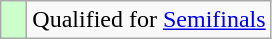<table class="wikitable">
<tr>
<td width=10px bgcolor=ccffcc></td>
<td>Qualified for <a href='#'>Semifinals</a></td>
</tr>
</table>
